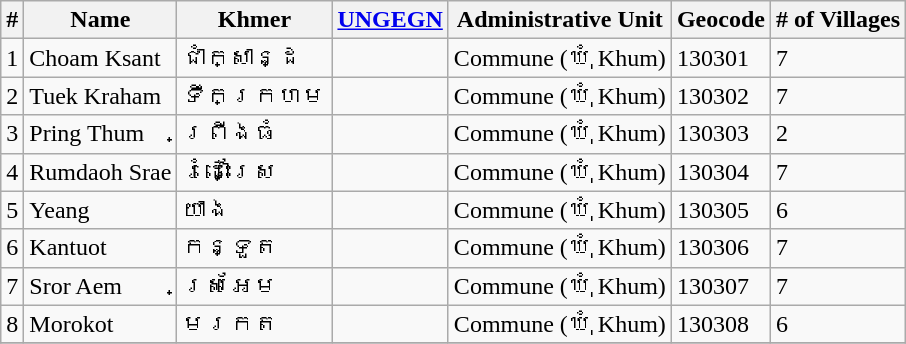<table class="wikitable sortable">
<tr>
<th>#</th>
<th>Name</th>
<th>Khmer</th>
<th><a href='#'>UNGEGN</a></th>
<th>Administrative Unit</th>
<th>Geocode</th>
<th># of Villages</th>
</tr>
<tr>
<td>1</td>
<td>Choam Ksant</td>
<td>ជាំក្សាន្ដ</td>
<td></td>
<td>Commune (ឃុំ Khum)</td>
<td>130301</td>
<td>7</td>
</tr>
<tr>
<td>2</td>
<td>Tuek Kraham</td>
<td>ទឹកក្រហម</td>
<td></td>
<td>Commune (ឃុំ Khum)</td>
<td>130302</td>
<td>7</td>
</tr>
<tr>
<td>3</td>
<td>Pring Thum</td>
<td>ព្រីងធំ</td>
<td></td>
<td>Commune (ឃុំ Khum)</td>
<td>130303</td>
<td>2</td>
</tr>
<tr>
<td>4</td>
<td>Rumdaoh Srae</td>
<td>រំដោះស្រែ</td>
<td></td>
<td>Commune (ឃុំ Khum)</td>
<td>130304</td>
<td>7</td>
</tr>
<tr>
<td>5</td>
<td>Yeang</td>
<td>យាង</td>
<td></td>
<td>Commune (ឃុំ Khum)</td>
<td>130305</td>
<td>6</td>
</tr>
<tr>
<td>6</td>
<td>Kantuot</td>
<td>កន្ទួត</td>
<td></td>
<td>Commune (ឃុំ Khum)</td>
<td>130306</td>
<td>7</td>
</tr>
<tr>
<td>7</td>
<td>Sror Aem</td>
<td>ស្រអែម</td>
<td></td>
<td>Commune (ឃុំ Khum)</td>
<td>130307</td>
<td>7</td>
</tr>
<tr>
<td>8</td>
<td>Morokot</td>
<td>មរកត</td>
<td></td>
<td>Commune (ឃុំ Khum)</td>
<td>130308</td>
<td>6</td>
</tr>
<tr>
</tr>
</table>
